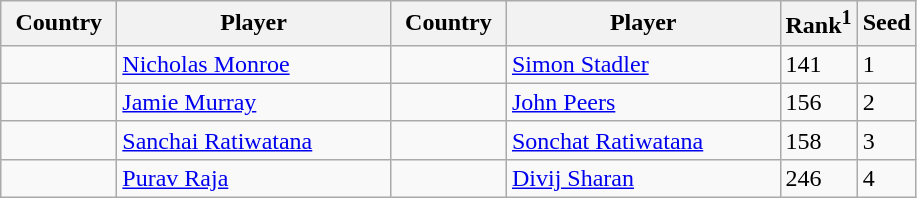<table class="sortable wikitable">
<tr>
<th width="70">Country</th>
<th width="175">Player</th>
<th width="70">Country</th>
<th width="175">Player</th>
<th>Rank<sup>1</sup></th>
<th>Seed</th>
</tr>
<tr>
<td></td>
<td><a href='#'>Nicholas Monroe</a></td>
<td></td>
<td><a href='#'>Simon Stadler</a></td>
<td>141</td>
<td>1</td>
</tr>
<tr>
<td></td>
<td><a href='#'>Jamie Murray</a></td>
<td></td>
<td><a href='#'>John Peers</a></td>
<td>156</td>
<td>2</td>
</tr>
<tr>
<td></td>
<td><a href='#'>Sanchai Ratiwatana</a></td>
<td></td>
<td><a href='#'>Sonchat Ratiwatana</a></td>
<td>158</td>
<td>3</td>
</tr>
<tr>
<td></td>
<td><a href='#'>Purav Raja</a></td>
<td></td>
<td><a href='#'>Divij Sharan</a></td>
<td>246</td>
<td>4</td>
</tr>
</table>
